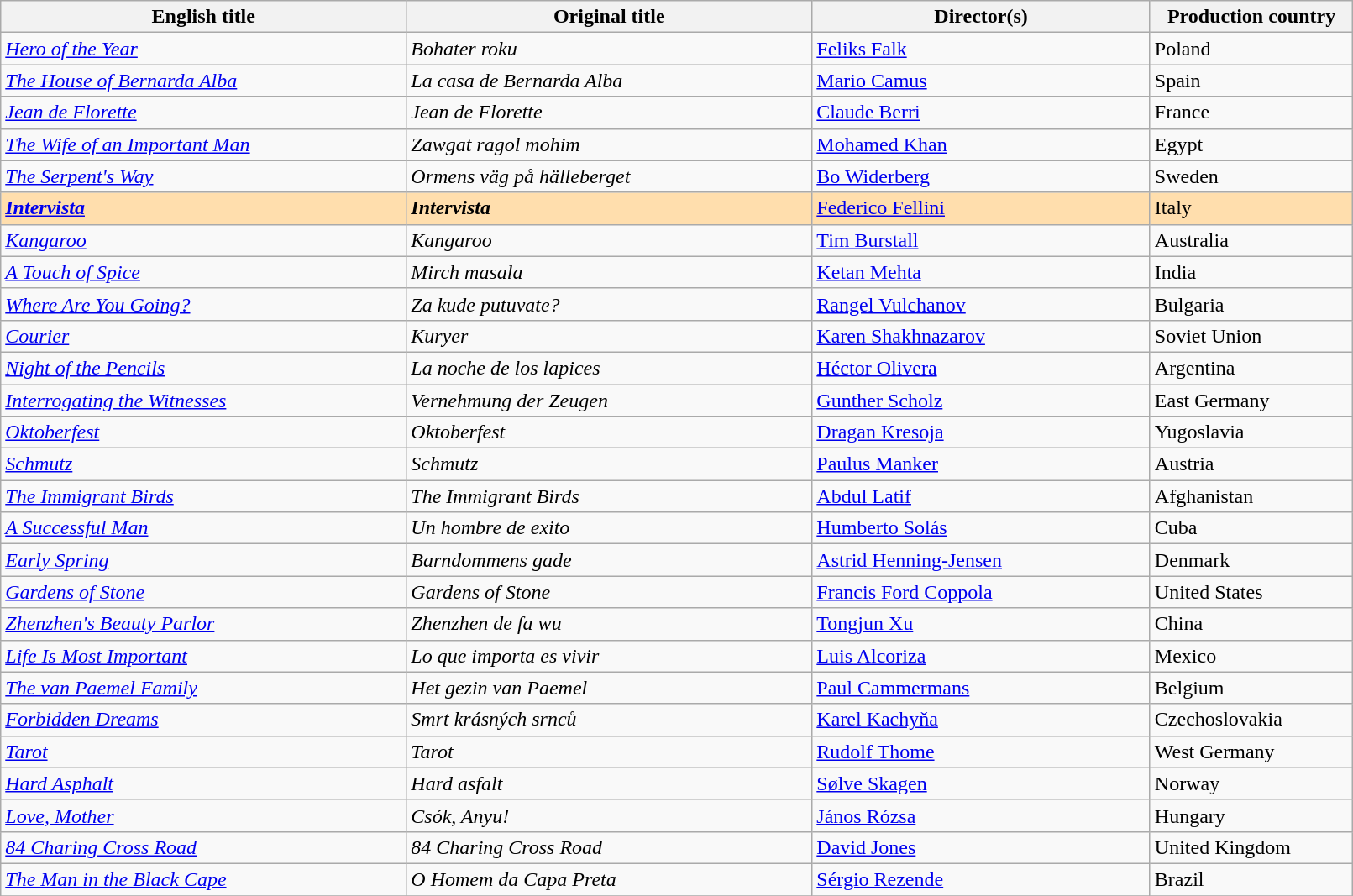<table class="sortable wikitable" width="85%" cellpadding="5">
<tr>
<th width="30%">English title</th>
<th width="30%">Original title</th>
<th width="25%">Director(s)</th>
<th width="15%">Production country</th>
</tr>
<tr>
<td><em><a href='#'>Hero of the Year</a></em></td>
<td><em>Bohater roku</em></td>
<td><a href='#'>Feliks Falk</a></td>
<td>Poland</td>
</tr>
<tr>
<td><em><a href='#'>The House of Bernarda Alba</a></em></td>
<td><em>La casa de Bernarda Alba</em></td>
<td><a href='#'>Mario Camus</a></td>
<td>Spain</td>
</tr>
<tr>
<td><em><a href='#'>Jean de Florette</a></em></td>
<td><em>Jean de Florette</em></td>
<td><a href='#'>Claude Berri</a></td>
<td>France</td>
</tr>
<tr>
<td><em><a href='#'>The Wife of an Important Man</a></em></td>
<td><em>Zawgat ragol mohim</em></td>
<td><a href='#'>Mohamed Khan</a></td>
<td>Egypt</td>
</tr>
<tr>
<td><em><a href='#'>The Serpent's Way</a></em></td>
<td><em>Ormens väg på hälleberget</em></td>
<td><a href='#'>Bo Widerberg</a></td>
<td>Sweden</td>
</tr>
<tr style="background:#FFDEAD;">
<td><strong><em><a href='#'>Intervista</a></em></strong></td>
<td><strong><em>Intervista</em></strong></td>
<td><a href='#'>Federico Fellini</a></td>
<td>Italy</td>
</tr>
<tr>
<td><em><a href='#'>Kangaroo</a></em></td>
<td><em>Kangaroo</em></td>
<td><a href='#'>Tim Burstall</a></td>
<td>Australia</td>
</tr>
<tr>
<td><em><a href='#'>A Touch of Spice</a></em></td>
<td><em>Mirch masala</em></td>
<td><a href='#'>Ketan Mehta</a></td>
<td>India</td>
</tr>
<tr>
<td><em><a href='#'>Where Are You Going?</a></em></td>
<td><em>Za kude putuvate?</em></td>
<td><a href='#'>Rangel Vulchanov</a></td>
<td>Bulgaria</td>
</tr>
<tr>
<td><em><a href='#'>Courier</a></em></td>
<td><em>Kuryer</em></td>
<td><a href='#'>Karen Shakhnazarov</a></td>
<td>Soviet Union</td>
</tr>
<tr>
<td><em><a href='#'>Night of the Pencils</a></em></td>
<td><em>La noche de los lapices</em></td>
<td><a href='#'>Héctor Olivera</a></td>
<td>Argentina</td>
</tr>
<tr>
<td><em><a href='#'>Interrogating the Witnesses</a></em></td>
<td><em>Vernehmung der Zeugen</em></td>
<td><a href='#'>Gunther Scholz</a></td>
<td>East Germany</td>
</tr>
<tr>
<td><em><a href='#'>Oktoberfest</a></em></td>
<td><em>Oktoberfest</em></td>
<td><a href='#'>Dragan Kresoja</a></td>
<td>Yugoslavia</td>
</tr>
<tr>
<td><em><a href='#'>Schmutz</a></em></td>
<td><em>Schmutz</em></td>
<td><a href='#'>Paulus Manker</a></td>
<td>Austria</td>
</tr>
<tr>
<td><em><a href='#'>The Immigrant Birds</a></em></td>
<td><em>The Immigrant Birds</em></td>
<td><a href='#'>Abdul Latif</a></td>
<td>Afghanistan</td>
</tr>
<tr>
<td><em><a href='#'>A Successful Man</a></em></td>
<td><em>Un hombre de exito</em></td>
<td><a href='#'>Humberto Solás</a></td>
<td>Cuba</td>
</tr>
<tr>
<td><em><a href='#'>Early Spring</a></em></td>
<td><em>Barndommens gade</em></td>
<td><a href='#'>Astrid Henning-Jensen</a></td>
<td>Denmark</td>
</tr>
<tr>
<td><em><a href='#'>Gardens of Stone</a></em></td>
<td><em>Gardens of Stone</em></td>
<td><a href='#'>Francis Ford Coppola</a></td>
<td>United States</td>
</tr>
<tr>
<td><em><a href='#'>Zhenzhen's Beauty Parlor</a></em></td>
<td><em>Zhenzhen de fa wu</em></td>
<td><a href='#'>Tongjun Xu</a></td>
<td>China</td>
</tr>
<tr>
<td><em><a href='#'>Life Is Most Important</a></em></td>
<td><em>Lo que importa es vivir</em></td>
<td><a href='#'>Luis Alcoriza</a></td>
<td>Mexico</td>
</tr>
<tr>
<td><em><a href='#'>The van Paemel Family</a></em></td>
<td><em>Het gezin van Paemel</em></td>
<td><a href='#'>Paul Cammermans</a></td>
<td>Belgium</td>
</tr>
<tr>
<td><em><a href='#'>Forbidden Dreams</a></em></td>
<td><em>Smrt krásných srnců</em></td>
<td><a href='#'>Karel Kachyňa</a></td>
<td>Czechoslovakia</td>
</tr>
<tr>
<td><em><a href='#'>Tarot</a></em></td>
<td><em>Tarot</em></td>
<td><a href='#'>Rudolf Thome</a></td>
<td>West Germany</td>
</tr>
<tr>
<td><em><a href='#'>Hard Asphalt</a></em></td>
<td><em>Hard asfalt</em></td>
<td><a href='#'>Sølve Skagen</a></td>
<td>Norway</td>
</tr>
<tr>
<td><em><a href='#'>Love, Mother</a></em></td>
<td><em>Csók, Anyu!</em></td>
<td><a href='#'>János Rózsa</a></td>
<td>Hungary</td>
</tr>
<tr>
<td><em><a href='#'>84 Charing Cross Road</a></em></td>
<td><em>84 Charing Cross Road</em></td>
<td><a href='#'>David Jones</a></td>
<td>United Kingdom</td>
</tr>
<tr>
<td><em><a href='#'>The Man in the Black Cape</a></em></td>
<td><em>O Homem da Capa Preta</em></td>
<td><a href='#'>Sérgio Rezende</a></td>
<td>Brazil</td>
</tr>
<tr>
</tr>
</table>
